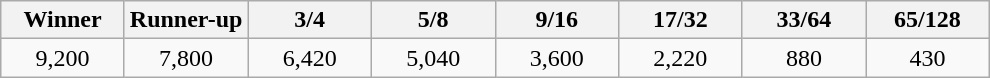<table class="wikitable">
<tr>
<th width=75>Winner</th>
<th width=75>Runner-up</th>
<th width=75>3/4</th>
<th width=75>5/8</th>
<th width=75>9/16</th>
<th width=75>17/32</th>
<th width=75>33/64</th>
<th width=75>65/128</th>
</tr>
<tr>
<td align=center>9,200</td>
<td align=center>7,800</td>
<td align=center>6,420</td>
<td align=center>5,040</td>
<td align=center>3,600</td>
<td align=center>2,220</td>
<td align=center>880</td>
<td align=center>430</td>
</tr>
</table>
